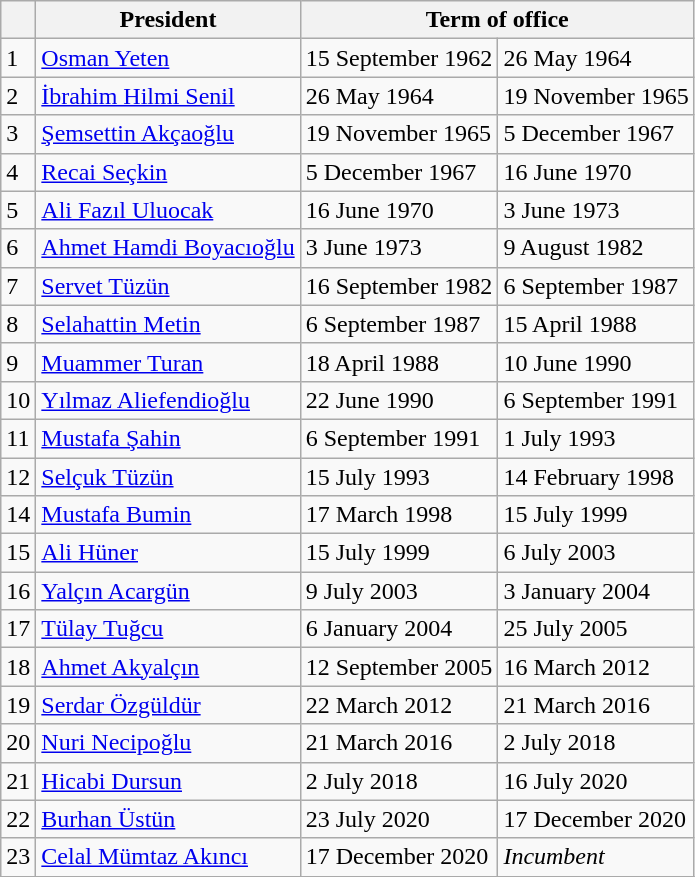<table class=wikitable>
<tr>
<th></th>
<th>President</th>
<th colspan=2>Term of office</th>
</tr>
<tr>
<td>1</td>
<td><a href='#'>Osman Yeten</a></td>
<td>15 September 1962</td>
<td>26 May 1964</td>
</tr>
<tr>
<td>2</td>
<td><a href='#'>İbrahim Hilmi Senil</a></td>
<td>26 May 1964</td>
<td>19 November 1965</td>
</tr>
<tr>
<td>3</td>
<td><a href='#'>Şemsettin Akçaoğlu</a></td>
<td>19 November 1965</td>
<td>5 December 1967</td>
</tr>
<tr>
<td>4</td>
<td><a href='#'>Recai Seçkin</a></td>
<td>5 December 1967</td>
<td>16 June 1970</td>
</tr>
<tr>
<td>5</td>
<td><a href='#'>Ali Fazıl Uluocak</a></td>
<td>16 June 1970</td>
<td>3 June 1973</td>
</tr>
<tr>
<td>6</td>
<td><a href='#'>Ahmet Hamdi Boyacıoğlu</a></td>
<td>3 June 1973</td>
<td>9 August 1982</td>
</tr>
<tr>
<td>7</td>
<td><a href='#'>Servet Tüzün</a></td>
<td>16 September 1982</td>
<td>6 September 1987</td>
</tr>
<tr>
<td>8</td>
<td><a href='#'>Selahattin Metin</a></td>
<td>6 September 1987</td>
<td>15 April 1988</td>
</tr>
<tr>
<td>9</td>
<td><a href='#'>Muammer Turan</a></td>
<td>18 April 1988</td>
<td>10 June 1990</td>
</tr>
<tr>
<td>10</td>
<td><a href='#'>Yılmaz Aliefendioğlu</a></td>
<td>22 June 1990</td>
<td>6 September 1991</td>
</tr>
<tr>
<td>11</td>
<td><a href='#'>Mustafa Şahin</a></td>
<td>6 September 1991</td>
<td>1 July 1993</td>
</tr>
<tr>
<td>12</td>
<td><a href='#'>Selçuk Tüzün</a></td>
<td>15 July 1993</td>
<td>14 February 1998</td>
</tr>
<tr>
<td>14</td>
<td><a href='#'>Mustafa Bumin</a></td>
<td>17 March 1998</td>
<td>15 July 1999</td>
</tr>
<tr>
<td>15</td>
<td><a href='#'>Ali Hüner</a></td>
<td>15 July 1999</td>
<td>6 July 2003</td>
</tr>
<tr>
<td>16</td>
<td><a href='#'>Yalçın Acargün</a></td>
<td>9 July 2003</td>
<td>3 January 2004</td>
</tr>
<tr>
<td>17</td>
<td><a href='#'>Tülay Tuğcu</a></td>
<td>6 January 2004</td>
<td>25 July 2005</td>
</tr>
<tr>
<td>18</td>
<td><a href='#'>Ahmet Akyalçın</a></td>
<td>12 September 2005</td>
<td>16 March 2012</td>
</tr>
<tr>
<td>19</td>
<td><a href='#'>Serdar Özgüldür</a></td>
<td>22 March 2012</td>
<td>21 March 2016</td>
</tr>
<tr>
<td>20</td>
<td><a href='#'>Nuri Necipoğlu</a></td>
<td>21 March 2016</td>
<td>2 July 2018</td>
</tr>
<tr>
<td>21</td>
<td><a href='#'>Hicabi Dursun</a></td>
<td>2 July 2018</td>
<td>16 July 2020</td>
</tr>
<tr>
<td>22</td>
<td><a href='#'>Burhan Üstün</a></td>
<td>23 July 2020</td>
<td>17 December 2020</td>
</tr>
<tr>
<td>23</td>
<td><a href='#'>Celal Mümtaz Akıncı</a></td>
<td>17 December 2020</td>
<td><em>Incumbent</em></td>
</tr>
<tr>
</tr>
</table>
